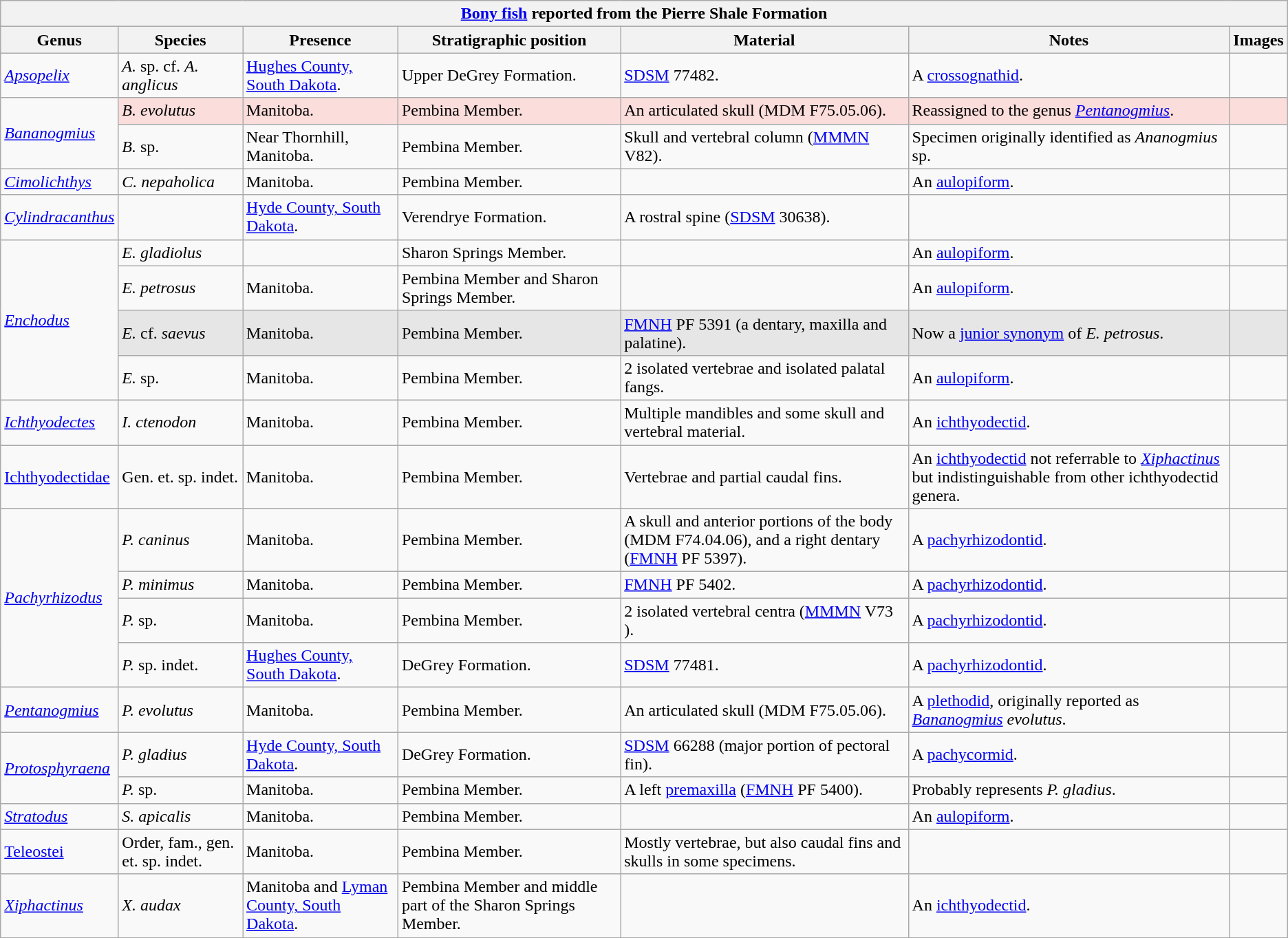<table class="wikitable" align="center">
<tr>
<th colspan="7" align="center"><strong><a href='#'>Bony fish</a> reported from the Pierre Shale Formation</strong></th>
</tr>
<tr>
<th>Genus</th>
<th>Species</th>
<th>Presence</th>
<th><strong>Stratigraphic position</strong></th>
<th><strong>Material</strong></th>
<th>Notes</th>
<th>Images</th>
</tr>
<tr>
<td><em><a href='#'>Apsopelix</a></em></td>
<td><em>A.</em> sp. cf. <em>A. anglicus</em></td>
<td><a href='#'>Hughes County, South Dakota</a>.</td>
<td>Upper DeGrey Formation.</td>
<td><a href='#'>SDSM</a> 77482.</td>
<td>A <a href='#'>crossognathid</a>.</td>
<td></td>
</tr>
<tr>
<td rowspan=2><em><a href='#'>Bananogmius</a></em></td>
<td style="background:#fbdddb;"><em>B. evolutus</em></td>
<td style="background:#fbdddb;">Manitoba.</td>
<td style="background:#fbdddb;">Pembina Member.</td>
<td style="background:#fbdddb;">An articulated skull (MDM F75.05.06).</td>
<td style="background:#fbdddb;">Reassigned to the genus <em><a href='#'>Pentanogmius</a></em>.</td>
<td style="background:#fbdddb;"></td>
</tr>
<tr>
<td><em>B.</em> sp.</td>
<td>Near Thornhill, Manitoba.</td>
<td>Pembina Member.</td>
<td>Skull and vertebral column (<a href='#'>MMMN</a> V82).</td>
<td>Specimen originally identified as <em>Ananogmius</em> sp.</td>
<td></td>
</tr>
<tr>
<td><em><a href='#'>Cimolichthys</a></em></td>
<td><em>C. nepaholica</em></td>
<td>Manitoba.</td>
<td>Pembina Member.</td>
<td></td>
<td>An <a href='#'>aulopiform</a>.</td>
<td></td>
</tr>
<tr>
<td><em><a href='#'>Cylindracanthus</a></em></td>
<td></td>
<td><a href='#'>Hyde County, South Dakota</a>.</td>
<td>Verendrye Formation.</td>
<td>A rostral spine (<a href='#'>SDSM</a> 30638).</td>
<td></td>
<td></td>
</tr>
<tr>
<td rowspan="4"><em><a href='#'>Enchodus</a></em></td>
<td><em>E. gladiolus</em></td>
<td></td>
<td>Sharon Springs Member.</td>
<td></td>
<td>An <a href='#'>aulopiform</a>.</td>
<td></td>
</tr>
<tr>
<td><em>E. petrosus</em></td>
<td>Manitoba.</td>
<td>Pembina Member and Sharon Springs Member.</td>
<td></td>
<td>An <a href='#'>aulopiform</a>.</td>
<td></td>
</tr>
<tr>
<td style="background:#E6E6E6;"><em>E.</em> cf. <em>saevus</em></td>
<td style="background:#E6E6E6;">Manitoba.</td>
<td style="background:#E6E6E6;">Pembina Member.</td>
<td style="background:#E6E6E6;"><a href='#'>FMNH</a> PF 5391 (a dentary, maxilla and palatine).</td>
<td style="background:#E6E6E6;">Now a <a href='#'>junior synonym</a> of <em>E. petrosus</em>.</td>
<td style="background:#E6E6E6;"></td>
</tr>
<tr>
<td><em>E.</em> sp.</td>
<td>Manitoba.</td>
<td>Pembina Member.</td>
<td>2 isolated vertebrae and isolated palatal fangs.</td>
<td>An <a href='#'>aulopiform</a>.</td>
<td></td>
</tr>
<tr>
<td><em><a href='#'>Ichthyodectes</a></em></td>
<td><em>I. ctenodon</em></td>
<td>Manitoba.</td>
<td>Pembina Member.</td>
<td>Multiple mandibles and some skull and vertebral material.</td>
<td>An <a href='#'>ichthyodectid</a>.</td>
<td></td>
</tr>
<tr>
<td><a href='#'>Ichthyodectidae</a></td>
<td>Gen. et. sp. indet.</td>
<td>Manitoba.</td>
<td>Pembina Member.</td>
<td>Vertebrae and partial caudal fins.</td>
<td>An <a href='#'>ichthyodectid</a> not referrable to <em><a href='#'>Xiphactinus</a></em> but indistinguishable from other ichthyodectid genera.</td>
<td></td>
</tr>
<tr>
<td rowspan="4"><em><a href='#'>Pachyrhizodus</a></em></td>
<td><em>P. caninus</em></td>
<td>Manitoba.</td>
<td>Pembina Member.</td>
<td>A skull and anterior portions of the body (MDM F74.04.06), and a right dentary (<a href='#'>FMNH</a> PF 5397).</td>
<td>A <a href='#'>pachyrhizodontid</a>.</td>
<td></td>
</tr>
<tr>
<td><em>P. minimus</em></td>
<td>Manitoba.</td>
<td>Pembina Member.</td>
<td><a href='#'>FMNH</a> PF 5402.</td>
<td>A <a href='#'>pachyrhizodontid</a>.</td>
<td></td>
</tr>
<tr>
<td><em>P.</em> sp.</td>
<td>Manitoba.</td>
<td>Pembina Member.</td>
<td>2 isolated vertebral centra (<a href='#'>MMMN</a> V73 ).</td>
<td>A <a href='#'>pachyrhizodontid</a>.</td>
<td></td>
</tr>
<tr>
<td><em>P.</em> sp. indet.</td>
<td><a href='#'>Hughes County, South Dakota</a>.</td>
<td>DeGrey Formation.</td>
<td><a href='#'>SDSM</a> 77481.</td>
<td>A <a href='#'>pachyrhizodontid</a>.</td>
<td></td>
</tr>
<tr>
<td><em><a href='#'>Pentanogmius</a></em></td>
<td><em>P. evolutus</em></td>
<td>Manitoba.</td>
<td>Pembina Member.</td>
<td>An articulated skull (MDM F75.05.06).</td>
<td>A <a href='#'>plethodid</a>, originally reported as <em><a href='#'>Bananogmius</a> evolutus</em>.</td>
<td></td>
</tr>
<tr>
<td rowspan=2><em><a href='#'>Protosphyraena</a></em></td>
<td><em>P. gladius</em></td>
<td><a href='#'>Hyde County, South Dakota</a>.</td>
<td>DeGrey Formation.</td>
<td><a href='#'>SDSM</a> 66288 (major portion of pectoral fin).</td>
<td>A <a href='#'>pachycormid</a>.</td>
<td></td>
</tr>
<tr>
<td><em>P.</em> sp.</td>
<td>Manitoba.</td>
<td>Pembina Member.</td>
<td>A left <a href='#'>premaxilla</a> (<a href='#'>FMNH</a> PF 5400).</td>
<td>Probably represents <em>P. gladius</em>.</td>
<td></td>
</tr>
<tr>
<td><em><a href='#'>Stratodus</a></em></td>
<td><em>S. apicalis</em></td>
<td>Manitoba.</td>
<td>Pembina Member.</td>
<td></td>
<td>An <a href='#'>aulopiform</a>.</td>
<td></td>
</tr>
<tr>
<td><a href='#'>Teleostei</a></td>
<td>Order, fam., gen. et. sp. indet.</td>
<td>Manitoba.</td>
<td>Pembina Member.</td>
<td>Mostly vertebrae, but also caudal fins and skulls in some specimens.</td>
<td></td>
<td></td>
</tr>
<tr>
<td><em><a href='#'>Xiphactinus</a></em></td>
<td><em>X. audax</em></td>
<td>Manitoba and <a href='#'>Lyman County, South Dakota</a>.</td>
<td>Pembina Member and middle part of the Sharon Springs Member.</td>
<td></td>
<td>An <a href='#'>ichthyodectid</a>.</td>
<td></td>
</tr>
<tr>
</tr>
</table>
